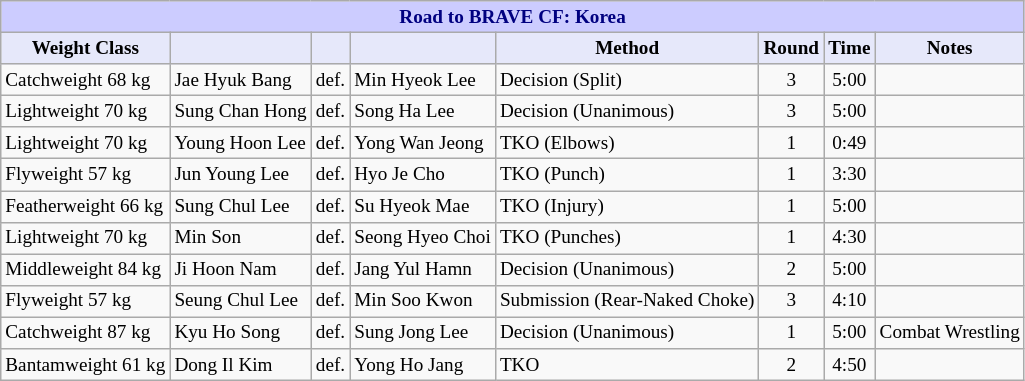<table class="wikitable" style="font-size: 80%;">
<tr>
<th colspan="8" style="background-color: #ccf; color: #000080; text-align: center;"><strong>Road to BRAVE CF: Korea</strong></th>
</tr>
<tr>
<th colspan="1" style="background-color: #E6E8FA; color: #000000; text-align: center;">Weight Class</th>
<th colspan="1" style="background-color: #E6E8FA; color: #000000; text-align: center;"></th>
<th colspan="1" style="background-color: #E6E8FA; color: #000000; text-align: center;"></th>
<th colspan="1" style="background-color: #E6E8FA; color: #000000; text-align: center;"></th>
<th colspan="1" style="background-color: #E6E8FA; color: #000000; text-align: center;">Method</th>
<th colspan="1" style="background-color: #E6E8FA; color: #000000; text-align: center;">Round</th>
<th colspan="1" style="background-color: #E6E8FA; color: #000000; text-align: center;">Time</th>
<th colspan="1" style="background-color: #E6E8FA; color: #000000; text-align: center;">Notes</th>
</tr>
<tr>
<td>Catchweight 68 kg</td>
<td> Jae Hyuk Bang</td>
<td>def.</td>
<td> Min Hyeok Lee</td>
<td>Decision (Split)</td>
<td align=center>3</td>
<td align=center>5:00</td>
<td></td>
</tr>
<tr>
<td>Lightweight 70 kg</td>
<td> Sung Chan Hong</td>
<td>def.</td>
<td> Song Ha Lee</td>
<td>Decision (Unanimous)</td>
<td align=center>3</td>
<td align=center>5:00</td>
<td></td>
</tr>
<tr>
<td>Lightweight 70 kg</td>
<td> Young Hoon Lee</td>
<td>def.</td>
<td> Yong Wan Jeong</td>
<td>TKO (Elbows)</td>
<td align=center>1</td>
<td align=center>0:49</td>
<td></td>
</tr>
<tr>
<td>Flyweight 57 kg</td>
<td> Jun Young Lee</td>
<td>def.</td>
<td> Hyo Je Cho</td>
<td>TKO (Punch)</td>
<td align=center>1</td>
<td align=center>3:30</td>
<td></td>
</tr>
<tr>
<td>Featherweight 66 kg</td>
<td> Sung Chul Lee</td>
<td>def.</td>
<td> Su Hyeok Mae</td>
<td>TKO (Injury)</td>
<td align=center>1</td>
<td align=center>5:00</td>
<td></td>
</tr>
<tr>
<td>Lightweight 70 kg</td>
<td> Min Son</td>
<td>def.</td>
<td> Seong Hyeo Choi</td>
<td>TKO (Punches)</td>
<td align=center>1</td>
<td align=center>4:30</td>
<td></td>
</tr>
<tr>
<td>Middleweight 84 kg</td>
<td> Ji Hoon Nam</td>
<td>def.</td>
<td> Jang Yul Hamn</td>
<td>Decision (Unanimous)</td>
<td align=center>2</td>
<td align=center>5:00</td>
<td></td>
</tr>
<tr>
<td>Flyweight 57 kg</td>
<td> Seung Chul Lee</td>
<td>def.</td>
<td> Min Soo Kwon</td>
<td>Submission (Rear-Naked Choke)</td>
<td align=center>3</td>
<td align=center>4:10</td>
<td></td>
</tr>
<tr>
<td>Catchweight 87 kg</td>
<td> Kyu Ho Song</td>
<td>def.</td>
<td> Sung Jong Lee</td>
<td>Decision (Unanimous)</td>
<td align=center>1</td>
<td align=center>5:00</td>
<td>Combat Wrestling</td>
</tr>
<tr>
<td>Bantamweight 61 kg</td>
<td> Dong Il Kim</td>
<td>def.</td>
<td> Yong Ho Jang</td>
<td>TKO</td>
<td align=center>2</td>
<td align=center>4:50</td>
<td></td>
</tr>
</table>
